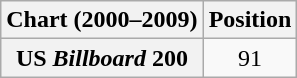<table class="wikitable plainrowheaders">
<tr>
<th>Chart (2000–2009)</th>
<th>Position</th>
</tr>
<tr>
<th scope="row">US <em>Billboard</em> 200</th>
<td style="text-align:center;">91</td>
</tr>
</table>
